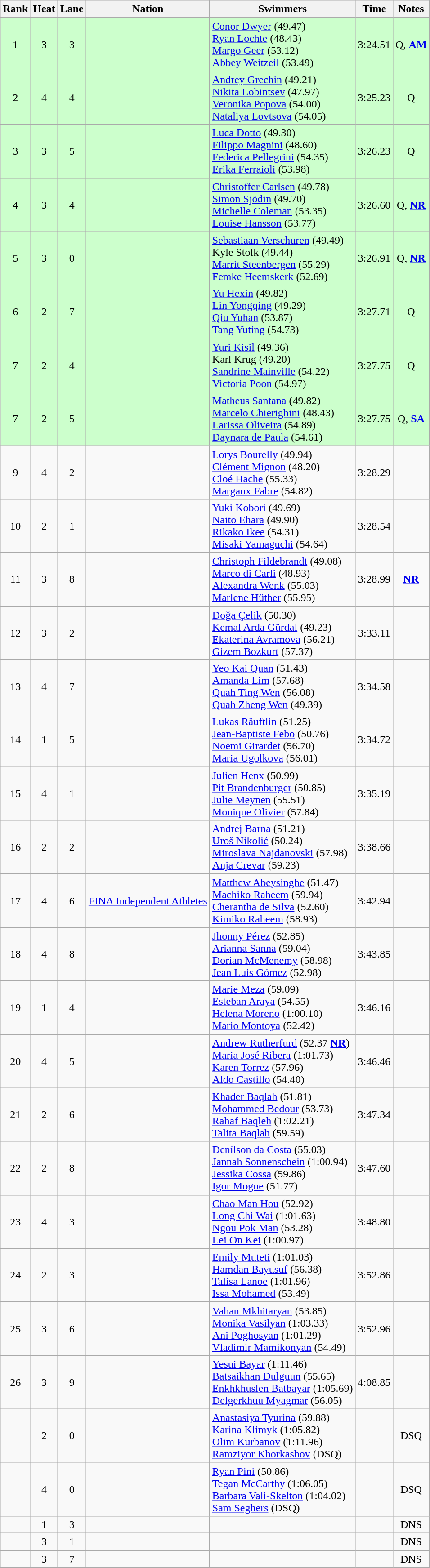<table class="wikitable sortable" style="text-align:center">
<tr>
<th>Rank</th>
<th>Heat</th>
<th>Lane</th>
<th>Nation</th>
<th>Swimmers</th>
<th>Time</th>
<th>Notes</th>
</tr>
<tr bgcolor=ccffcc>
<td>1</td>
<td>3</td>
<td>3</td>
<td align=left></td>
<td align=left><a href='#'>Conor Dwyer</a> (49.47)<br><a href='#'>Ryan Lochte</a> (48.43)<br><a href='#'>Margo Geer</a> (53.12)<br><a href='#'>Abbey Weitzeil</a> (53.49)</td>
<td>3:24.51</td>
<td>Q, <strong><a href='#'>AM</a></strong></td>
</tr>
<tr bgcolor=ccffcc>
<td>2</td>
<td>4</td>
<td>4</td>
<td align=left></td>
<td align=left><a href='#'>Andrey Grechin</a> (49.21)<br><a href='#'>Nikita Lobintsev</a> (47.97)<br><a href='#'>Veronika Popova</a> (54.00)<br><a href='#'>Nataliya Lovtsova</a> (54.05)</td>
<td>3:25.23</td>
<td>Q</td>
</tr>
<tr bgcolor=ccffcc>
<td>3</td>
<td>3</td>
<td>5</td>
<td align=left></td>
<td align=left><a href='#'>Luca Dotto</a> (49.30)<br><a href='#'>Filippo Magnini</a> (48.60)<br><a href='#'>Federica Pellegrini</a> (54.35)<br><a href='#'>Erika Ferraioli</a> (53.98)</td>
<td>3:26.23</td>
<td>Q</td>
</tr>
<tr bgcolor=ccffcc>
<td>4</td>
<td>3</td>
<td>4</td>
<td align=left></td>
<td align=left><a href='#'>Christoffer Carlsen</a> (49.78)<br><a href='#'>Simon Sjödin</a> (49.70)<br><a href='#'>Michelle Coleman</a> (53.35)<br><a href='#'>Louise Hansson</a> (53.77)</td>
<td>3:26.60</td>
<td>Q, <strong><a href='#'>NR</a></strong></td>
</tr>
<tr bgcolor=ccffcc>
<td>5</td>
<td>3</td>
<td>0</td>
<td align=left></td>
<td align=left><a href='#'>Sebastiaan Verschuren</a> (49.49)<br>Kyle Stolk (49.44)<br><a href='#'>Marrit Steenbergen</a> (55.29)<br><a href='#'>Femke Heemskerk</a> (52.69)</td>
<td>3:26.91</td>
<td>Q, <strong><a href='#'>NR</a></strong></td>
</tr>
<tr bgcolor=ccffcc>
<td>6</td>
<td>2</td>
<td>7</td>
<td align=left></td>
<td align=left><a href='#'>Yu Hexin</a> (49.82)<br><a href='#'>Lin Yongqing</a> (49.29)<br><a href='#'>Qiu Yuhan</a> (53.87)<br><a href='#'>Tang Yuting</a> (54.73)</td>
<td>3:27.71</td>
<td>Q</td>
</tr>
<tr bgcolor=ccffcc>
<td>7</td>
<td>2</td>
<td>4</td>
<td align=left></td>
<td align=left><a href='#'>Yuri Kisil</a> (49.36)<br>Karl Krug (49.20)<br><a href='#'>Sandrine Mainville</a> (54.22)<br><a href='#'>Victoria Poon</a> (54.97)</td>
<td>3:27.75</td>
<td>Q</td>
</tr>
<tr bgcolor=ccffcc>
<td>7</td>
<td>2</td>
<td>5</td>
<td align=left></td>
<td align=left><a href='#'>Matheus Santana</a> (49.82)<br><a href='#'>Marcelo Chierighini</a> (48.43)<br><a href='#'>Larissa Oliveira</a> (54.89)<br><a href='#'>Daynara de Paula</a> (54.61)</td>
<td>3:27.75</td>
<td>Q, <strong><a href='#'>SA</a></strong></td>
</tr>
<tr>
<td>9</td>
<td>4</td>
<td>2</td>
<td align=left></td>
<td align=left><a href='#'>Lorys Bourelly</a> (49.94)<br><a href='#'>Clément Mignon</a> (48.20)<br><a href='#'>Cloé Hache</a> (55.33)<br><a href='#'>Margaux Fabre</a> (54.82)</td>
<td>3:28.29</td>
<td></td>
</tr>
<tr>
<td>10</td>
<td>2</td>
<td>1</td>
<td align=left></td>
<td align=left><a href='#'>Yuki Kobori</a> (49.69)<br><a href='#'>Naito Ehara</a> (49.90)<br><a href='#'>Rikako Ikee</a> (54.31)<br><a href='#'>Misaki Yamaguchi</a> (54.64)</td>
<td>3:28.54</td>
<td></td>
</tr>
<tr>
<td>11</td>
<td>3</td>
<td>8</td>
<td align=left></td>
<td align=left><a href='#'>Christoph Fildebrandt</a> (49.08)<br><a href='#'>Marco di Carli</a> (48.93)<br><a href='#'>Alexandra Wenk</a> (55.03)<br><a href='#'>Marlene Hüther</a> (55.95)</td>
<td>3:28.99</td>
<td><strong><a href='#'>NR</a></strong></td>
</tr>
<tr>
<td>12</td>
<td>3</td>
<td>2</td>
<td align=left></td>
<td align=left><a href='#'>Doğa Çelik</a> (50.30)<br><a href='#'>Kemal Arda Gürdal</a> (49.23)<br><a href='#'>Ekaterina Avramova</a> (56.21)<br><a href='#'>Gizem Bozkurt</a> (57.37)</td>
<td>3:33.11</td>
<td></td>
</tr>
<tr>
<td>13</td>
<td>4</td>
<td>7</td>
<td align=left></td>
<td align=left><a href='#'>Yeo Kai Quan</a> (51.43)<br><a href='#'>Amanda Lim</a> (57.68)<br><a href='#'>Quah Ting Wen</a> (56.08)<br><a href='#'>Quah Zheng Wen</a> (49.39)</td>
<td>3:34.58</td>
<td></td>
</tr>
<tr>
<td>14</td>
<td>1</td>
<td>5</td>
<td align=left></td>
<td align=left><a href='#'>Lukas Räuftlin</a> (51.25)<br><a href='#'>Jean-Baptiste Febo</a> (50.76)<br><a href='#'>Noemi Girardet</a> (56.70)<br><a href='#'>Maria Ugolkova</a> (56.01)</td>
<td>3:34.72</td>
<td></td>
</tr>
<tr>
<td>15</td>
<td>4</td>
<td>1</td>
<td align=left></td>
<td align=left><a href='#'>Julien Henx</a> (50.99)<br><a href='#'>Pit Brandenburger</a> (50.85)<br><a href='#'>Julie Meynen</a> (55.51)<br><a href='#'>Monique Olivier</a> (57.84)</td>
<td>3:35.19</td>
<td></td>
</tr>
<tr>
<td>16</td>
<td>2</td>
<td>2</td>
<td align=left></td>
<td align=left><a href='#'>Andrej Barna</a> (51.21)<br><a href='#'>Uroš Nikolić</a> (50.24)<br><a href='#'>Miroslava Najdanovski</a> (57.98)<br><a href='#'>Anja Crevar</a> (59.23)</td>
<td>3:38.66</td>
<td></td>
</tr>
<tr>
<td>17</td>
<td>4</td>
<td>6</td>
<td align=left><a href='#'>FINA Independent Athletes</a></td>
<td align=left><a href='#'>Matthew Abeysinghe</a> (51.47)<br><a href='#'>Machiko Raheem</a> (59.94)<br><a href='#'>Cherantha de Silva</a> (52.60)<br><a href='#'>Kimiko Raheem</a> (58.93)</td>
<td>3:42.94</td>
<td></td>
</tr>
<tr>
<td>18</td>
<td>4</td>
<td>8</td>
<td align=left></td>
<td align=left><a href='#'>Jhonny Pérez</a> (52.85)<br><a href='#'>Arianna Sanna</a> (59.04)<br><a href='#'>Dorian McMenemy</a> (58.98)<br><a href='#'>Jean Luis Gómez</a> (52.98)</td>
<td>3:43.85</td>
<td></td>
</tr>
<tr>
<td>19</td>
<td>1</td>
<td>4</td>
<td align=left></td>
<td align=left><a href='#'>Marie Meza</a> (59.09)<br><a href='#'>Esteban Araya</a> (54.55)<br><a href='#'>Helena Moreno</a> (1:00.10)<br><a href='#'>Mario Montoya</a> (52.42)</td>
<td>3:46.16</td>
<td></td>
</tr>
<tr>
<td>20</td>
<td>4</td>
<td>5</td>
<td align=left></td>
<td align=left><a href='#'>Andrew Rutherfurd</a> (52.37 <strong><a href='#'>NR</a></strong>)<br><a href='#'>Maria José Ribera</a> (1:01.73)<br><a href='#'>Karen Torrez</a> (57.96)<br><a href='#'>Aldo Castillo</a> (54.40)</td>
<td>3:46.46</td>
<td></td>
</tr>
<tr>
<td>21</td>
<td>2</td>
<td>6</td>
<td align=left></td>
<td align=left><a href='#'>Khader Baqlah</a> (51.81)<br><a href='#'>Mohammed Bedour</a> (53.73)<br><a href='#'>Rahaf Baqleh</a> (1:02.21)<br><a href='#'>Talita Baqlah</a> (59.59)</td>
<td>3:47.34</td>
<td></td>
</tr>
<tr>
<td>22</td>
<td>2</td>
<td>8</td>
<td align=left></td>
<td align=left><a href='#'>Denílson da Costa</a> (55.03)<br><a href='#'>Jannah Sonnenschein</a> (1:00.94)<br><a href='#'>Jessika Cossa</a> (59.86)<br><a href='#'>Igor Mogne</a> (51.77)</td>
<td>3:47.60</td>
<td></td>
</tr>
<tr>
<td>23</td>
<td>4</td>
<td>3</td>
<td align=left></td>
<td align=left><a href='#'>Chao Man Hou</a> (52.92)<br><a href='#'>Long Chi Wai</a> (1:01.63)<br><a href='#'>Ngou Pok Man</a> (53.28)<br><a href='#'>Lei On Kei</a> (1:00.97)</td>
<td>3:48.80</td>
<td></td>
</tr>
<tr>
<td>24</td>
<td>2</td>
<td>3</td>
<td align=left></td>
<td align=left><a href='#'>Emily Muteti</a> (1:01.03)<br><a href='#'>Hamdan Bayusuf</a> (56.38)<br><a href='#'>Talisa Lanoe</a> (1:01.96)<br><a href='#'>Issa Mohamed</a> (53.49)</td>
<td>3:52.86</td>
<td></td>
</tr>
<tr>
<td>25</td>
<td>3</td>
<td>6</td>
<td align=left></td>
<td align=left><a href='#'>Vahan Mkhitaryan</a> (53.85)<br><a href='#'>Monika Vasilyan</a> (1:03.33)<br><a href='#'>Ani Poghosyan</a> (1:01.29)<br><a href='#'>Vladimir Mamikonyan</a> (54.49)</td>
<td>3:52.96</td>
<td></td>
</tr>
<tr>
<td>26</td>
<td>3</td>
<td>9</td>
<td align=left></td>
<td align=left><a href='#'>Yesui Bayar</a> (1:11.46)<br><a href='#'>Batsaikhan Dulguun</a> (55.65)<br><a href='#'>Enkhkhuslen Batbayar</a> (1:05.69)<br><a href='#'>Delgerkhuu Myagmar</a> (56.05)</td>
<td>4:08.85</td>
<td></td>
</tr>
<tr>
<td></td>
<td>2</td>
<td>0</td>
<td align=left></td>
<td align=left><a href='#'>Anastasiya Tyurina</a> (59.88)<br><a href='#'>Karina Klimyk</a> (1:05.82)<br><a href='#'>Olim Kurbanov</a> (1:11.96)<br><a href='#'>Ramziyor Khorkashov</a> (DSQ)</td>
<td></td>
<td>DSQ</td>
</tr>
<tr>
<td></td>
<td>4</td>
<td>0</td>
<td align=left></td>
<td align=left><a href='#'>Ryan Pini</a> (50.86)<br><a href='#'>Tegan McCarthy</a> (1:06.05)<br><a href='#'>Barbara Vali-Skelton</a> (1:04.02)<br><a href='#'>Sam Seghers</a> (DSQ)</td>
<td></td>
<td>DSQ</td>
</tr>
<tr>
<td></td>
<td>1</td>
<td>3</td>
<td align=left></td>
<td align=left></td>
<td></td>
<td>DNS</td>
</tr>
<tr>
<td></td>
<td>3</td>
<td>1</td>
<td align=left></td>
<td align=left></td>
<td></td>
<td>DNS</td>
</tr>
<tr>
<td></td>
<td>3</td>
<td>7</td>
<td align=left></td>
<td align=left></td>
<td></td>
<td>DNS</td>
</tr>
</table>
